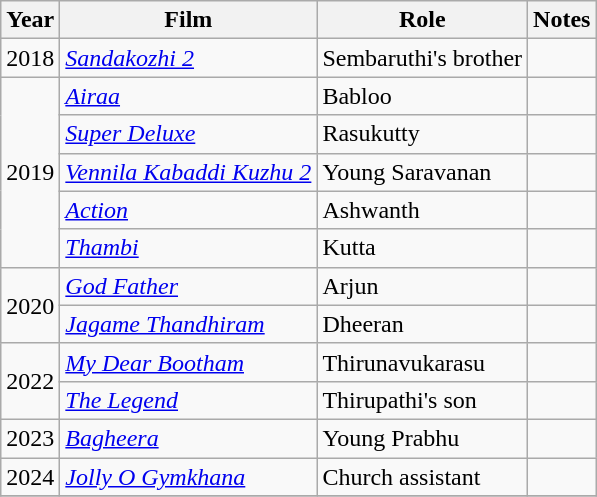<table class="wikitable sortable">
<tr>
<th>Year</th>
<th>Film</th>
<th>Role</th>
<th>Notes</th>
</tr>
<tr>
<td>2018</td>
<td><em><a href='#'>Sandakozhi 2</a></em></td>
<td>Sembaruthi's brother</td>
<td></td>
</tr>
<tr>
<td rowspan=5>2019</td>
<td><em><a href='#'>Airaa</a></em></td>
<td>Babloo</td>
<td></td>
</tr>
<tr>
<td><em><a href='#'>Super Deluxe</a></em></td>
<td>Rasukutty</td>
<td></td>
</tr>
<tr>
<td><em><a href='#'>Vennila Kabaddi Kuzhu 2</a></em></td>
<td>Young Saravanan</td>
<td></td>
</tr>
<tr>
<td><em><a href='#'>Action</a></em></td>
<td>Ashwanth</td>
<td></td>
</tr>
<tr>
<td><em><a href='#'>Thambi</a></em></td>
<td>Kutta</td>
<td></td>
</tr>
<tr>
<td rowspan=2>2020</td>
<td><em><a href='#'>God Father</a></em></td>
<td>Arjun</td>
<td></td>
</tr>
<tr>
<td><em><a href='#'>Jagame Thandhiram</a></em></td>
<td>Dheeran</td>
<td></td>
</tr>
<tr>
<td rowspan=2>2022</td>
<td><em><a href='#'>My Dear Bootham</a></em></td>
<td>Thirunavukarasu</td>
<td></td>
</tr>
<tr>
<td><a href='#'><em>The Legend</em></a></td>
<td>Thirupathi's son</td>
<td></td>
</tr>
<tr>
<td>2023</td>
<td><em><a href='#'>Bagheera</a></em></td>
<td>Young Prabhu</td>
</tr>
<tr>
<td>2024</td>
<td><em><a href='#'>Jolly O Gymkhana</a></em></td>
<td>Church assistant</td>
<td></td>
</tr>
<tr>
</tr>
</table>
